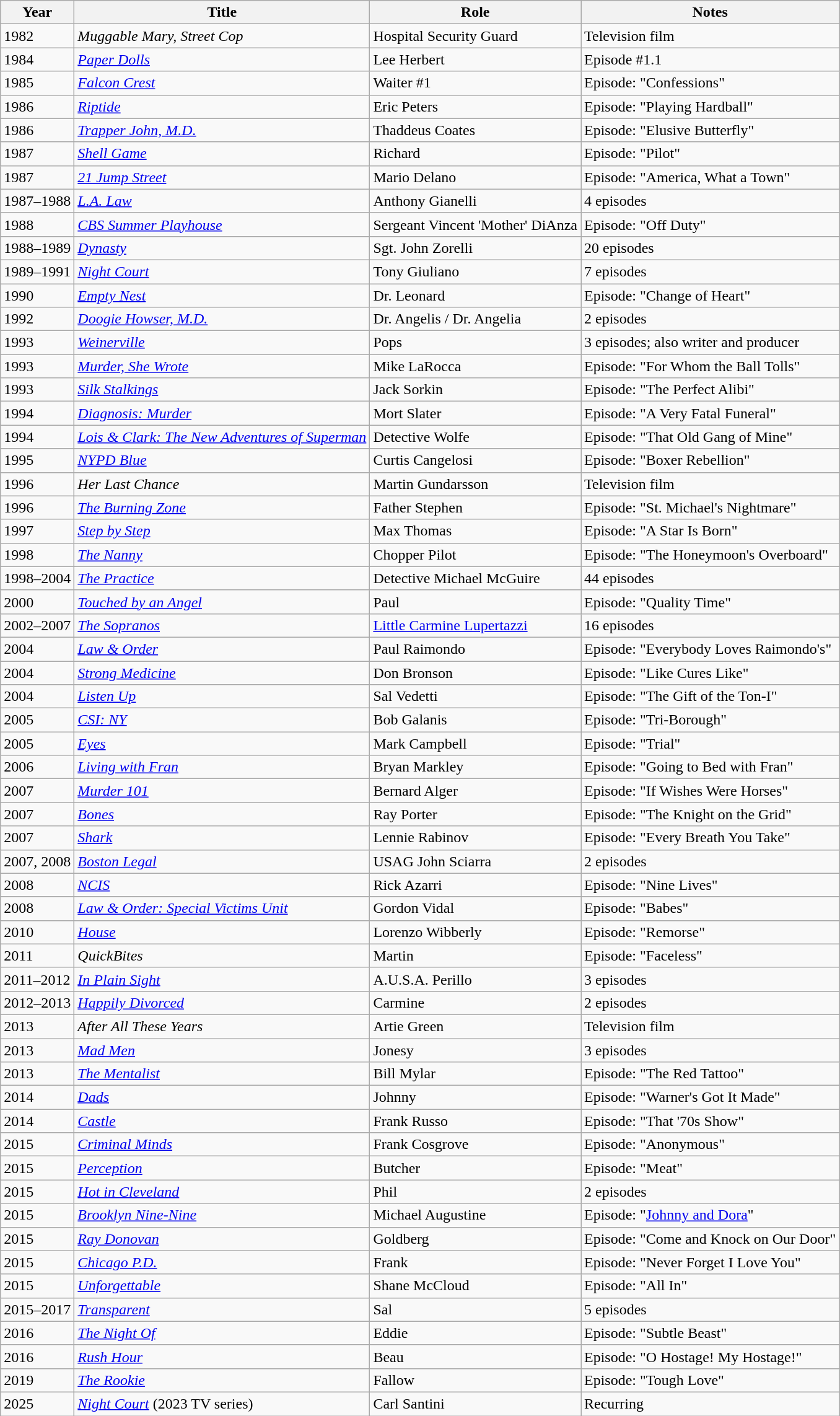<table class="wikitable sortable">
<tr>
<th>Year</th>
<th>Title</th>
<th>Role</th>
<th>Notes</th>
</tr>
<tr>
<td>1982</td>
<td><em>Muggable Mary, Street Cop</em></td>
<td>Hospital Security Guard</td>
<td>Television film</td>
</tr>
<tr>
<td>1984</td>
<td><em><a href='#'>Paper Dolls</a></em></td>
<td>Lee Herbert</td>
<td>Episode #1.1</td>
</tr>
<tr>
<td>1985</td>
<td><em><a href='#'>Falcon Crest</a></em></td>
<td>Waiter #1</td>
<td>Episode: "Confessions"</td>
</tr>
<tr>
<td>1986</td>
<td><a href='#'><em>Riptide</em></a></td>
<td>Eric Peters</td>
<td>Episode: "Playing Hardball"</td>
</tr>
<tr>
<td>1986</td>
<td><em><a href='#'>Trapper John, M.D.</a></em></td>
<td>Thaddeus Coates</td>
<td>Episode: "Elusive Butterfly"</td>
</tr>
<tr>
<td>1987</td>
<td><a href='#'><em>Shell Game</em></a></td>
<td>Richard</td>
<td>Episode: "Pilot"</td>
</tr>
<tr>
<td>1987</td>
<td><em><a href='#'>21 Jump Street</a></em></td>
<td>Mario Delano</td>
<td>Episode: "America, What a Town"</td>
</tr>
<tr>
<td>1987–1988</td>
<td><em><a href='#'>L.A. Law</a></em></td>
<td>Anthony Gianelli</td>
<td>4 episodes</td>
</tr>
<tr>
<td>1988</td>
<td><em><a href='#'>CBS Summer Playhouse</a></em></td>
<td>Sergeant Vincent 'Mother' DiAnza</td>
<td>Episode: "Off Duty"</td>
</tr>
<tr>
<td>1988–1989</td>
<td><a href='#'><em>Dynasty</em></a></td>
<td>Sgt. John Zorelli</td>
<td>20 episodes</td>
</tr>
<tr>
<td>1989–1991</td>
<td><em><a href='#'>Night Court</a></em></td>
<td>Tony Giuliano</td>
<td>7 episodes</td>
</tr>
<tr>
<td>1990</td>
<td><em><a href='#'>Empty Nest</a></em></td>
<td>Dr. Leonard</td>
<td>Episode: "Change of Heart"</td>
</tr>
<tr>
<td>1992</td>
<td><em><a href='#'>Doogie Howser, M.D.</a></em></td>
<td>Dr. Angelis / Dr. Angelia</td>
<td>2 episodes</td>
</tr>
<tr>
<td>1993</td>
<td><em><a href='#'>Weinerville</a></em></td>
<td>Pops</td>
<td>3 episodes; also writer and producer</td>
</tr>
<tr>
<td>1993</td>
<td><em><a href='#'>Murder, She Wrote</a></em></td>
<td>Mike LaRocca</td>
<td>Episode: "For Whom the Ball Tolls"</td>
</tr>
<tr>
<td>1993</td>
<td><em><a href='#'>Silk Stalkings</a></em></td>
<td>Jack Sorkin</td>
<td>Episode: "The Perfect Alibi"</td>
</tr>
<tr>
<td>1994</td>
<td><em><a href='#'>Diagnosis: Murder</a></em></td>
<td>Mort Slater</td>
<td>Episode: "A Very Fatal Funeral"</td>
</tr>
<tr>
<td>1994</td>
<td><em><a href='#'>Lois & Clark: The New Adventures of Superman</a></em></td>
<td>Detective Wolfe</td>
<td>Episode: "That Old Gang of Mine"</td>
</tr>
<tr>
<td>1995</td>
<td><em><a href='#'>NYPD Blue</a></em></td>
<td>Curtis Cangelosi</td>
<td>Episode: "Boxer Rebellion"</td>
</tr>
<tr>
<td>1996</td>
<td><em>Her Last Chance</em></td>
<td>Martin Gundarsson</td>
<td>Television film</td>
</tr>
<tr>
<td>1996</td>
<td><em><a href='#'>The Burning Zone</a></em></td>
<td>Father Stephen</td>
<td>Episode: "St. Michael's Nightmare"</td>
</tr>
<tr>
<td>1997</td>
<td><a href='#'><em>Step by Step</em></a></td>
<td>Max Thomas</td>
<td>Episode: "A Star Is Born"</td>
</tr>
<tr>
<td>1998</td>
<td><em><a href='#'>The Nanny</a></em></td>
<td>Chopper Pilot</td>
<td>Episode: "The Honeymoon's Overboard"</td>
</tr>
<tr>
<td>1998–2004</td>
<td><em><a href='#'>The Practice</a></em></td>
<td>Detective Michael McGuire</td>
<td>44 episodes</td>
</tr>
<tr>
<td>2000</td>
<td><em><a href='#'>Touched by an Angel</a></em></td>
<td>Paul</td>
<td>Episode: "Quality Time"</td>
</tr>
<tr>
<td>2002–2007</td>
<td><em><a href='#'>The Sopranos</a></em></td>
<td><a href='#'>Little Carmine Lupertazzi</a></td>
<td>16 episodes</td>
</tr>
<tr>
<td>2004</td>
<td><em><a href='#'>Law & Order</a></em></td>
<td>Paul Raimondo</td>
<td>Episode: "Everybody Loves Raimondo's"</td>
</tr>
<tr>
<td>2004</td>
<td><em><a href='#'>Strong Medicine</a></em></td>
<td>Don Bronson</td>
<td>Episode: "Like Cures Like"</td>
</tr>
<tr>
<td>2004</td>
<td><em><a href='#'>Listen Up</a></em></td>
<td>Sal Vedetti</td>
<td>Episode: "The Gift of the Ton-I"</td>
</tr>
<tr>
<td>2005</td>
<td><em><a href='#'>CSI: NY</a></em></td>
<td>Bob Galanis</td>
<td>Episode: "Tri-Borough"</td>
</tr>
<tr>
<td>2005</td>
<td><a href='#'><em>Eyes</em></a></td>
<td>Mark Campbell</td>
<td>Episode: "Trial"</td>
</tr>
<tr>
<td>2006</td>
<td><em><a href='#'>Living with Fran</a></em></td>
<td>Bryan Markley</td>
<td>Episode: "Going to Bed with Fran"</td>
</tr>
<tr>
<td>2007</td>
<td><a href='#'><em>Murder 101</em></a></td>
<td>Bernard Alger</td>
<td>Episode: "If Wishes Were Horses"</td>
</tr>
<tr>
<td>2007</td>
<td><a href='#'><em>Bones</em></a></td>
<td>Ray Porter</td>
<td>Episode: "The Knight on the Grid"</td>
</tr>
<tr>
<td>2007</td>
<td><a href='#'><em>Shark</em></a></td>
<td>Lennie Rabinov</td>
<td>Episode: "Every Breath You Take"</td>
</tr>
<tr>
<td>2007, 2008</td>
<td><em><a href='#'>Boston Legal</a></em></td>
<td>USAG John Sciarra</td>
<td>2 episodes</td>
</tr>
<tr>
<td>2008</td>
<td><a href='#'><em>NCIS</em></a></td>
<td>Rick Azarri</td>
<td>Episode: "Nine Lives"</td>
</tr>
<tr>
<td>2008</td>
<td><em><a href='#'>Law & Order: Special Victims Unit</a></em></td>
<td>Gordon Vidal</td>
<td>Episode: "Babes"</td>
</tr>
<tr>
<td>2010</td>
<td><a href='#'><em>House</em></a></td>
<td>Lorenzo Wibberly</td>
<td>Episode: "Remorse"</td>
</tr>
<tr>
<td>2011</td>
<td><em>QuickBites</em></td>
<td>Martin</td>
<td>Episode: "Faceless"</td>
</tr>
<tr>
<td>2011–2012</td>
<td><em><a href='#'>In Plain Sight</a></em></td>
<td>A.U.S.A. Perillo</td>
<td>3 episodes</td>
</tr>
<tr>
<td>2012–2013</td>
<td><em><a href='#'>Happily Divorced</a></em></td>
<td>Carmine</td>
<td>2 episodes</td>
</tr>
<tr>
<td>2013</td>
<td><em>After All These Years</em></td>
<td>Artie Green</td>
<td>Television film</td>
</tr>
<tr>
<td>2013</td>
<td><em><a href='#'>Mad Men</a></em></td>
<td>Jonesy</td>
<td>3 episodes</td>
</tr>
<tr>
<td>2013</td>
<td><em><a href='#'>The Mentalist</a></em></td>
<td>Bill Mylar</td>
<td>Episode: "The Red Tattoo"</td>
</tr>
<tr>
<td>2014</td>
<td><a href='#'><em>Dads</em></a></td>
<td>Johnny</td>
<td>Episode: "Warner's Got It Made"</td>
</tr>
<tr>
<td>2014</td>
<td><a href='#'><em>Castle</em></a></td>
<td>Frank Russo</td>
<td>Episode: "That '70s Show"</td>
</tr>
<tr>
<td>2015</td>
<td><em><a href='#'>Criminal Minds</a></em></td>
<td>Frank Cosgrove</td>
<td>Episode: "Anonymous"</td>
</tr>
<tr>
<td>2015</td>
<td><a href='#'><em>Perception</em></a></td>
<td>Butcher</td>
<td>Episode: "Meat"</td>
</tr>
<tr>
<td>2015</td>
<td><em><a href='#'>Hot in Cleveland</a></em></td>
<td>Phil</td>
<td>2 episodes</td>
</tr>
<tr>
<td>2015</td>
<td><em><a href='#'>Brooklyn Nine-Nine</a></em></td>
<td>Michael Augustine</td>
<td>Episode: "<a href='#'>Johnny and Dora</a>"</td>
</tr>
<tr>
<td>2015</td>
<td><em><a href='#'>Ray Donovan</a></em></td>
<td>Goldberg</td>
<td>Episode: "Come and Knock on Our Door"</td>
</tr>
<tr>
<td>2015</td>
<td><a href='#'><em>Chicago P.D.</em></a></td>
<td>Frank</td>
<td>Episode: "Never Forget I Love You"</td>
</tr>
<tr>
<td>2015</td>
<td><a href='#'><em>Unforgettable</em></a></td>
<td>Shane McCloud</td>
<td>Episode: "All In"</td>
</tr>
<tr>
<td>2015–2017</td>
<td><a href='#'><em>Transparent</em></a></td>
<td>Sal</td>
<td>5 episodes</td>
</tr>
<tr>
<td>2016</td>
<td><em><a href='#'>The Night Of</a></em></td>
<td>Eddie</td>
<td>Episode: "Subtle Beast"</td>
</tr>
<tr>
<td>2016</td>
<td><a href='#'><em>Rush Hour</em></a></td>
<td>Beau</td>
<td>Episode: "O Hostage! My Hostage!"</td>
</tr>
<tr>
<td>2019</td>
<td><a href='#'><em>The Rookie</em></a></td>
<td>Fallow</td>
<td>Episode: "Tough Love"</td>
</tr>
<tr>
<td>2025</td>
<td><em><a href='#'>Night Court</a></em> (2023 TV series)</td>
<td>Carl Santini</td>
<td>Recurring</td>
</tr>
</table>
